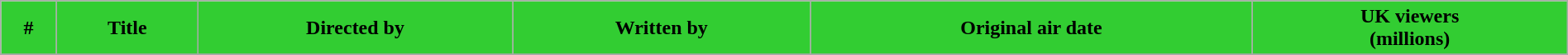<table class="wikitable plainrowheaders" width="100%" style="background:#FFFFFF;">
<tr>
<th style="background: #32CD32;">#</th>
<th style="background: #32CD32;">Title</th>
<th style="background: #32CD32;">Directed by</th>
<th style="background: #32CD32;">Written by</th>
<th style="background: #32CD32;">Original air date</th>
<th style="background: #32CD32;">UK viewers<br>(millions)</th>
</tr>
<tr>
</tr>
</table>
